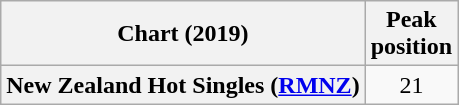<table class="wikitable plainrowheaders" style="text-align:center">
<tr>
<th scope="col">Chart (2019)</th>
<th scope="col">Peak<br>position</th>
</tr>
<tr>
<th scope="row">New Zealand Hot Singles (<a href='#'>RMNZ</a>)</th>
<td>21</td>
</tr>
</table>
